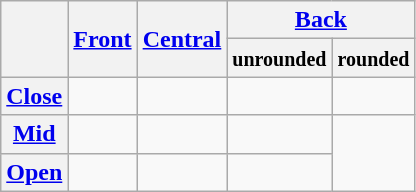<table class="wikitable" style="text-align:center;">
<tr>
<th rowspan="2"></th>
<th rowspan="2"><a href='#'>Front</a></th>
<th rowspan="2"><a href='#'>Central</a></th>
<th colspan="2"><a href='#'>Back</a></th>
</tr>
<tr>
<th><small>unrounded</small></th>
<th><small>rounded</small></th>
</tr>
<tr>
<th><a href='#'>Close</a></th>
<td></td>
<td></td>
<td></td>
<td></td>
</tr>
<tr>
<th><a href='#'>Mid</a></th>
<td></td>
<td></td>
<td></td>
<td rowspan="2"></td>
</tr>
<tr>
<th><a href='#'>Open</a></th>
<td></td>
<td></td>
<td></td>
</tr>
</table>
